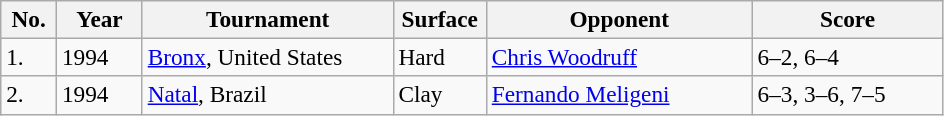<table class="sortable wikitable" style=font-size:97%>
<tr>
<th width=30>No.</th>
<th width=50>Year</th>
<th width=160>Tournament</th>
<th width=55>Surface</th>
<th width=170>Opponent</th>
<th width=120>Score</th>
</tr>
<tr>
<td>1.</td>
<td>1994</td>
<td><a href='#'>Bronx</a>, United States</td>
<td>Hard</td>
<td> <a href='#'>Chris Woodruff</a></td>
<td>6–2, 6–4</td>
</tr>
<tr>
<td>2.</td>
<td>1994</td>
<td><a href='#'>Natal</a>, Brazil</td>
<td>Clay</td>
<td> <a href='#'>Fernando Meligeni</a></td>
<td>6–3, 3–6, 7–5</td>
</tr>
</table>
